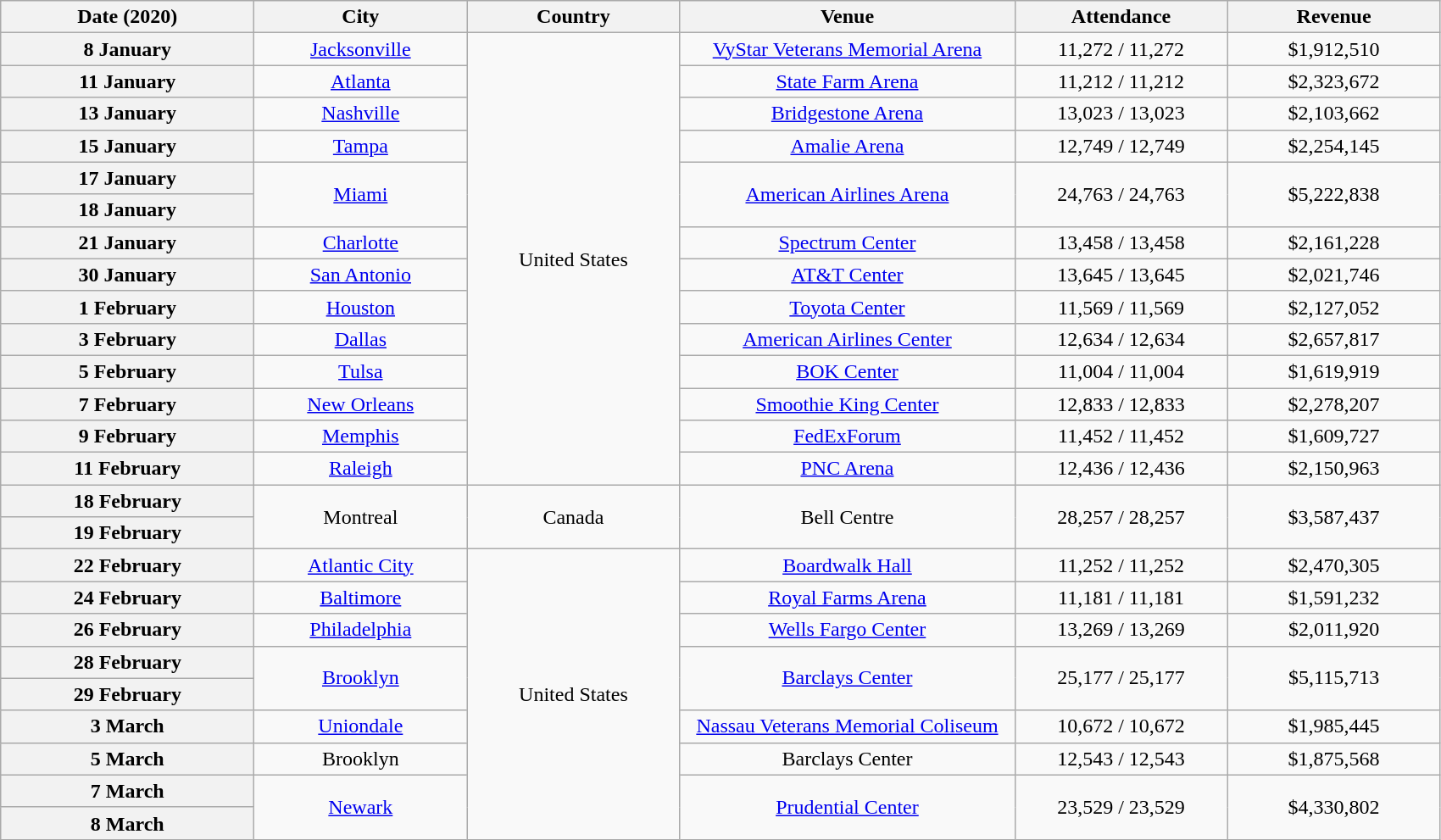<table class="wikitable plainrowheaders" style="text-align:center;">
<tr>
<th scope="col" style="width:12em;">Date (2020)</th>
<th scope="col" style="width:10em;">City</th>
<th scope="col" style="width:10em;">Country</th>
<th scope="col" style="width:16em;">Venue</th>
<th scope="col" style="width:10em;">Attendance</th>
<th scope="col" style="width:10em;">Revenue</th>
</tr>
<tr>
<th scope="row" style="text-align:center;">8 January</th>
<td><a href='#'>Jacksonville</a></td>
<td rowspan="14">United States</td>
<td><a href='#'>VyStar Veterans Memorial Arena</a></td>
<td>11,272 / 11,272</td>
<td>$1,912,510</td>
</tr>
<tr>
<th scope="row" style="text-align:center;">11 January</th>
<td><a href='#'>Atlanta</a></td>
<td><a href='#'>State Farm Arena</a></td>
<td>11,212 / 11,212</td>
<td>$2,323,672</td>
</tr>
<tr>
<th scope="row" style="text-align:center;">13 January</th>
<td><a href='#'>Nashville</a></td>
<td><a href='#'>Bridgestone Arena</a></td>
<td>13,023 / 13,023</td>
<td>$2,103,662</td>
</tr>
<tr>
<th scope="row" style="text-align:center;">15 January</th>
<td><a href='#'>Tampa</a></td>
<td><a href='#'>Amalie Arena</a></td>
<td>12,749 / 12,749</td>
<td>$2,254,145</td>
</tr>
<tr>
<th scope="row" style="text-align:center;">17 January</th>
<td rowspan="2"><a href='#'>Miami</a></td>
<td rowspan="2"><a href='#'>American Airlines Arena</a></td>
<td rowspan="2">24,763 / 24,763</td>
<td rowspan="2">$5,222,838</td>
</tr>
<tr>
<th scope="row" style="text-align:center;">18 January</th>
</tr>
<tr>
<th scope="row" style="text-align:center;">21 January</th>
<td><a href='#'>Charlotte</a></td>
<td><a href='#'>Spectrum Center</a></td>
<td>13,458 / 13,458</td>
<td>$2,161,228</td>
</tr>
<tr>
<th scope="row" style="text-align:center;">30 January</th>
<td><a href='#'>San Antonio</a></td>
<td><a href='#'>AT&T Center</a></td>
<td>13,645 / 13,645</td>
<td>$2,021,746</td>
</tr>
<tr>
<th scope="row" style="text-align:center;">1 February</th>
<td><a href='#'>Houston</a></td>
<td><a href='#'>Toyota Center</a></td>
<td>11,569 / 11,569</td>
<td>$2,127,052</td>
</tr>
<tr>
<th scope="row" style="text-align:center;">3 February</th>
<td><a href='#'>Dallas</a></td>
<td><a href='#'>American Airlines Center</a></td>
<td>12,634 / 12,634</td>
<td>$2,657,817</td>
</tr>
<tr>
<th scope="row" style="text-align:center;">5 February</th>
<td><a href='#'>Tulsa</a></td>
<td><a href='#'>BOK Center</a></td>
<td>11,004 / 11,004</td>
<td>$1,619,919</td>
</tr>
<tr>
<th scope="row" style="text-align:center;">7 February</th>
<td><a href='#'>New Orleans</a></td>
<td><a href='#'>Smoothie King Center</a></td>
<td>12,833 / 12,833</td>
<td>$2,278,207</td>
</tr>
<tr>
<th scope="row" style="text-align:center;">9 February</th>
<td><a href='#'>Memphis</a></td>
<td><a href='#'>FedExForum</a></td>
<td>11,452 / 11,452</td>
<td>$1,609,727</td>
</tr>
<tr>
<th scope="row" style="text-align:center;">11 February</th>
<td><a href='#'>Raleigh</a></td>
<td><a href='#'>PNC Arena</a></td>
<td>12,436 / 12,436</td>
<td>$2,150,963</td>
</tr>
<tr>
<th scope="row" style="text-align:center;">18 February</th>
<td rowspan="2">Montreal</td>
<td rowspan="2">Canada</td>
<td rowspan="2">Bell Centre</td>
<td rowspan="2">28,257 / 28,257</td>
<td rowspan="2">$3,587,437</td>
</tr>
<tr>
<th scope="row" style="text-align:center;">19 February</th>
</tr>
<tr>
<th scope="row" style="text-align:center;">22 February</th>
<td><a href='#'>Atlantic City</a></td>
<td rowspan="9">United States</td>
<td><a href='#'>Boardwalk Hall</a></td>
<td>11,252 / 11,252</td>
<td>$2,470,305</td>
</tr>
<tr>
<th scope="row" style="text-align:center;">24 February</th>
<td><a href='#'>Baltimore</a></td>
<td><a href='#'>Royal Farms Arena</a></td>
<td>11,181 / 11,181</td>
<td>$1,591,232</td>
</tr>
<tr>
<th scope="row" style="text-align:center;">26 February</th>
<td><a href='#'>Philadelphia</a></td>
<td><a href='#'>Wells Fargo Center</a></td>
<td>13,269 / 13,269</td>
<td>$2,011,920</td>
</tr>
<tr>
<th scope="row" style="text-align:center;">28 February</th>
<td rowspan="2"><a href='#'>Brooklyn</a></td>
<td rowspan="2"><a href='#'>Barclays Center</a></td>
<td rowspan="2">25,177 / 25,177</td>
<td rowspan="2">$5,115,713</td>
</tr>
<tr>
<th scope="row" style="text-align:center;">29 February</th>
</tr>
<tr>
<th scope="row" style="text-align:center;">3 March</th>
<td><a href='#'>Uniondale</a></td>
<td><a href='#'>Nassau Veterans Memorial Coliseum</a></td>
<td>10,672 / 10,672</td>
<td>$1,985,445</td>
</tr>
<tr>
<th scope="row" style="text-align:center;">5 March</th>
<td>Brooklyn</td>
<td>Barclays Center</td>
<td>12,543 / 12,543</td>
<td>$1,875,568</td>
</tr>
<tr>
<th scope="row" style="text-align:center;">7 March</th>
<td rowspan="2"><a href='#'>Newark</a></td>
<td rowspan="2"><a href='#'>Prudential Center</a></td>
<td rowspan="2">23,529 / 23,529</td>
<td rowspan="2">$4,330,802</td>
</tr>
<tr>
<th scope="row" style="text-align:center;">8 March</th>
</tr>
</table>
